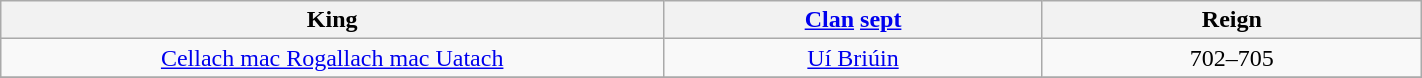<table width=75% class="wikitable">
<tr>
<th width=35%>King</th>
<th width=20%><a href='#'>Clan</a> <a href='#'>sept</a></th>
<th width=20%>Reign</th>
</tr>
<tr>
<td align="center"><a href='#'>Cellach mac Rogallach mac Uatach</a></td>
<td align="center"><a href='#'>Uí Briúin</a></td>
<td align="center">702–705</td>
</tr>
<tr>
</tr>
</table>
